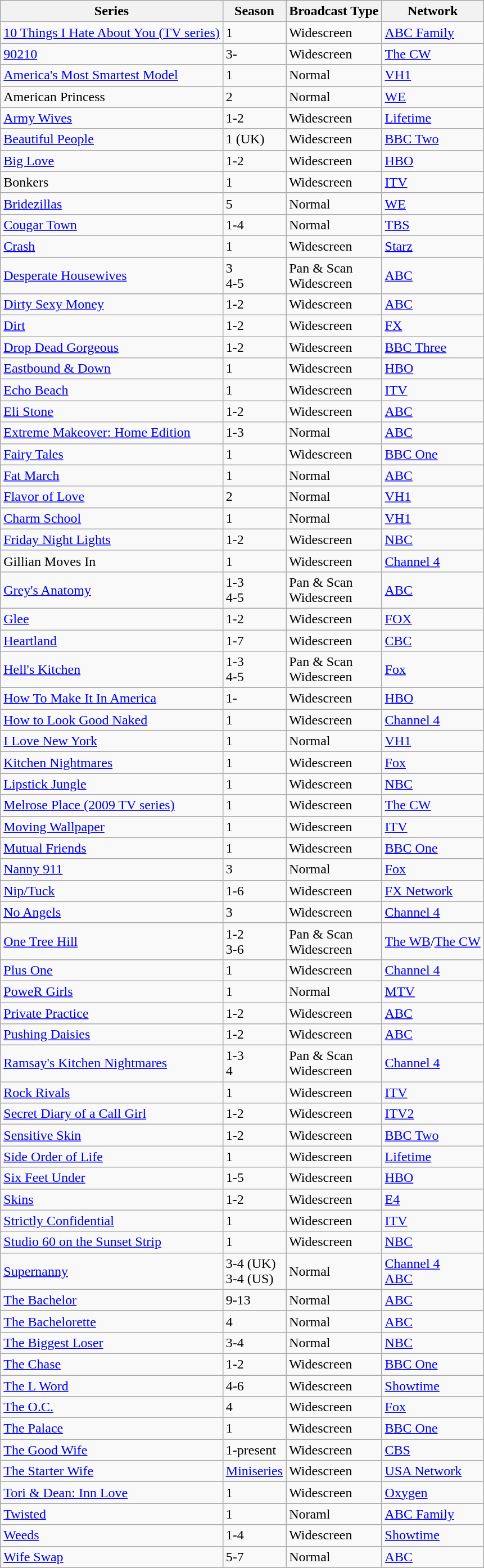<table class="wikitable">
<tr>
<th rowspan="1" bgcolor="#f2f2f2">Series</th>
<th bgcolor="#f2f2f2">Season</th>
<th bgcolor="#f2f2f2">Broadcast Type</th>
<th bgcolor="#f2f2f2">Network</th>
</tr>
<tr>
<td><a href='#'>10 Things I Hate About You (TV series)</a></td>
<td><div>1</div></td>
<td><div>Widescreen</div></td>
<td><div><a href='#'>ABC Family</a></div></td>
</tr>
<tr>
<td><a href='#'>90210</a></td>
<td><div>3-</div></td>
<td><div>Widescreen</div></td>
<td><div><a href='#'>The CW</a></div></td>
</tr>
<tr>
<td><a href='#'>America's Most Smartest Model</a></td>
<td><div>1</div></td>
<td><div>Normal</div></td>
<td><div><a href='#'>VH1</a></div></td>
</tr>
<tr>
<td>American Princess</td>
<td><div>2</div></td>
<td><div>Normal</div></td>
<td><div><a href='#'>WE</a></div></td>
</tr>
<tr>
<td><a href='#'>Army Wives</a></td>
<td><div>1-2</div></td>
<td><div>Widescreen</div></td>
<td><div><a href='#'>Lifetime</a></div></td>
</tr>
<tr>
<td><a href='#'>Beautiful People</a></td>
<td><div>1 (UK)</div></td>
<td><div>Widescreen</div></td>
<td><div><a href='#'>BBC Two</a></div></td>
</tr>
<tr>
<td><a href='#'>Big Love</a></td>
<td><div>1-2</div></td>
<td><div>Widescreen</div></td>
<td><div><a href='#'>HBO</a></div></td>
</tr>
<tr>
<td>Bonkers</td>
<td><div>1</div></td>
<td><div>Widescreen</div></td>
<td><div><a href='#'>ITV</a></div></td>
</tr>
<tr>
<td><a href='#'>Bridezillas</a></td>
<td><div>5</div></td>
<td><div>Normal</div></td>
<td><div><a href='#'>WE</a></div></td>
</tr>
<tr>
<td><a href='#'>Cougar Town</a></td>
<td><div>1-4</div></td>
<td><div>Normal</div></td>
<td><div><a href='#'>TBS</a></div></td>
</tr>
<tr>
<td><a href='#'>Crash</a></td>
<td><div>1</div></td>
<td><div>Widescreen</div></td>
<td><div><a href='#'>Starz</a></div></td>
</tr>
<tr>
<td><a href='#'>Desperate Housewives</a></td>
<td><div>3<br>4-5</div></td>
<td><div>Pan & Scan<br>Widescreen</div></td>
<td><div><a href='#'>ABC</a></div></td>
</tr>
<tr>
<td><a href='#'>Dirty Sexy Money</a></td>
<td><div>1-2</div></td>
<td><div>Widescreen</div></td>
<td><div><a href='#'>ABC</a></div></td>
</tr>
<tr>
<td><a href='#'>Dirt</a></td>
<td><div>1-2</div></td>
<td><div>Widescreen</div></td>
<td><div><a href='#'>FX</a></div></td>
</tr>
<tr>
<td><a href='#'>Drop Dead Gorgeous</a></td>
<td><div>1-2</div></td>
<td><div>Widescreen</div></td>
<td><div><a href='#'>BBC Three</a></div></td>
</tr>
<tr>
<td><a href='#'>Eastbound & Down</a></td>
<td><div>1</div></td>
<td><div>Widescreen</div></td>
<td><div><a href='#'>HBO</a></div></td>
</tr>
<tr>
<td><a href='#'>Echo Beach</a></td>
<td><div>1</div></td>
<td><div>Widescreen</div></td>
<td><div><a href='#'>ITV</a></div></td>
</tr>
<tr>
<td><a href='#'>Eli Stone</a></td>
<td><div>1-2</div></td>
<td><div>Widescreen</div></td>
<td><div><a href='#'>ABC</a></div></td>
</tr>
<tr>
<td><a href='#'>Extreme Makeover: Home Edition</a></td>
<td><div>1-3</div></td>
<td><div>Normal</div></td>
<td><div><a href='#'>ABC</a></div></td>
</tr>
<tr>
<td><a href='#'>Fairy Tales</a></td>
<td><div>1</div></td>
<td><div>Widescreen</div></td>
<td><div><a href='#'>BBC One</a></div></td>
</tr>
<tr>
<td><a href='#'>Fat March</a></td>
<td><div>1</div></td>
<td><div>Normal</div></td>
<td><div><a href='#'>ABC</a></div></td>
</tr>
<tr>
<td><a href='#'>Flavor of Love</a></td>
<td><div>2</div></td>
<td><div>Normal</div></td>
<td><div><a href='#'>VH1</a></div></td>
</tr>
<tr>
<td><a href='#'>Charm School</a></td>
<td><div>1</div></td>
<td><div>Normal</div></td>
<td><div><a href='#'>VH1</a></div></td>
</tr>
<tr>
<td><a href='#'>Friday Night Lights</a></td>
<td><div>1-2</div></td>
<td><div>Widescreen</div></td>
<td><div><a href='#'>NBC</a></div></td>
</tr>
<tr>
<td>Gillian Moves In</td>
<td><div>1</div></td>
<td><div>Widescreen</div></td>
<td><div><a href='#'>Channel 4</a></div></td>
</tr>
<tr>
<td><a href='#'>Grey's Anatomy</a></td>
<td><div>1-3<br>4-5</div></td>
<td><div>Pan & Scan<br>Widescreen</div></td>
<td><div><a href='#'>ABC</a></div></td>
</tr>
<tr>
<td><a href='#'>Glee</a></td>
<td><div>1-2</div></td>
<td><div>Widescreen</div></td>
<td><div><a href='#'>FOX</a></div></td>
</tr>
<tr>
<td><a href='#'>Heartland</a></td>
<td><div>1-7</div></td>
<td><div>Widescreen</div></td>
<td><div><a href='#'>CBC</a></div></td>
</tr>
<tr>
<td><a href='#'>Hell's Kitchen</a></td>
<td><div>1-3<br>4-5</div></td>
<td><div>Pan & Scan<br>Widescreen</div></td>
<td><div><a href='#'>Fox</a></div></td>
</tr>
<tr>
<td><a href='#'>How To Make It In America</a></td>
<td><div>1-</div></td>
<td><div>Widescreen</div></td>
<td><div><a href='#'>HBO</a></div></td>
</tr>
<tr>
<td><a href='#'>How to Look Good Naked</a></td>
<td><div>1</div></td>
<td><div>Widescreen</div></td>
<td><div><a href='#'>Channel 4</a></div></td>
</tr>
<tr>
<td><a href='#'>I Love New York</a></td>
<td><div>1</div></td>
<td><div>Normal</div></td>
<td><div><a href='#'>VH1</a></div></td>
</tr>
<tr>
<td><a href='#'>Kitchen Nightmares</a></td>
<td><div>1</div></td>
<td><div>Widescreen</div></td>
<td><div><a href='#'>Fox</a></div></td>
</tr>
<tr>
<td><a href='#'>Lipstick Jungle</a></td>
<td><div>1</div></td>
<td><div>Widescreen</div></td>
<td><div><a href='#'>NBC</a></div></td>
</tr>
<tr>
<td><a href='#'>Melrose Place (2009 TV series)</a></td>
<td><div>1</div></td>
<td><div>Widescreen</div></td>
<td><div><a href='#'>The CW</a></div></td>
</tr>
<tr>
<td><a href='#'>Moving Wallpaper</a></td>
<td><div>1</div></td>
<td><div>Widescreen</div></td>
<td><div><a href='#'>ITV</a></div></td>
</tr>
<tr>
<td><a href='#'>Mutual Friends</a></td>
<td><div>1</div></td>
<td><div>Widescreen</div></td>
<td><div><a href='#'>BBC One</a></div></td>
</tr>
<tr>
<td><a href='#'>Nanny 911</a></td>
<td><div>3</div></td>
<td><div>Normal</div></td>
<td><div><a href='#'>Fox</a></div></td>
</tr>
<tr>
<td><a href='#'>Nip/Tuck</a></td>
<td><div>1-6</div></td>
<td><div>Widescreen</div></td>
<td><div><a href='#'>FX Network</a></div></td>
</tr>
<tr>
<td><a href='#'>No Angels</a></td>
<td><div>3</div></td>
<td><div>Widescreen</div></td>
<td><div><a href='#'>Channel 4</a></div></td>
</tr>
<tr>
<td><a href='#'>One Tree Hill</a></td>
<td><div>1-2<br>3-6</div></td>
<td><div>Pan & Scan<br>Widescreen</div></td>
<td><div><a href='#'>The WB</a>/<a href='#'>The CW</a></div></td>
</tr>
<tr>
<td><a href='#'>Plus One</a></td>
<td><div>1</div></td>
<td><div>Widescreen</div></td>
<td><div><a href='#'>Channel 4</a></div></td>
</tr>
<tr>
<td><a href='#'>PoweR Girls</a></td>
<td><div>1</div></td>
<td><div>Normal</div></td>
<td><div><a href='#'>MTV</a></div></td>
</tr>
<tr>
<td><a href='#'>Private Practice</a></td>
<td><div>1-2</div></td>
<td><div>Widescreen</div></td>
<td><div><a href='#'>ABC</a></div></td>
</tr>
<tr>
<td><a href='#'>Pushing Daisies</a></td>
<td><div>1-2</div></td>
<td><div>Widescreen</div></td>
<td><div><a href='#'>ABC</a></div></td>
</tr>
<tr>
<td><a href='#'>Ramsay's Kitchen Nightmares</a></td>
<td><div>1-3<br>4</div></td>
<td><div>Pan & Scan<br>Widescreen</div></td>
<td><div><a href='#'>Channel 4</a></div></td>
</tr>
<tr>
<td><a href='#'>Rock Rivals</a></td>
<td><div>1</div></td>
<td><div>Widescreen</div></td>
<td><div><a href='#'>ITV</a></div></td>
</tr>
<tr>
<td><a href='#'>Secret Diary of a Call Girl</a></td>
<td><div>1-2</div></td>
<td><div>Widescreen</div></td>
<td><div><a href='#'>ITV2</a></div></td>
</tr>
<tr>
<td><a href='#'>Sensitive Skin</a></td>
<td><div>1-2</div></td>
<td><div>Widescreen</div></td>
<td><div><a href='#'>BBC Two</a></div></td>
</tr>
<tr>
<td><a href='#'>Side Order of Life</a></td>
<td><div>1</div></td>
<td><div>Widescreen</div></td>
<td><div><a href='#'>Lifetime</a></div></td>
</tr>
<tr>
<td><a href='#'>Six Feet Under</a></td>
<td><div>1-5</div></td>
<td><div>Widescreen</div></td>
<td><div><a href='#'>HBO</a></div></td>
</tr>
<tr>
<td><a href='#'>Skins</a></td>
<td><div>1-2</div></td>
<td><div>Widescreen</div></td>
<td><div><a href='#'>E4</a></div></td>
</tr>
<tr>
<td><a href='#'>Strictly Confidential</a></td>
<td><div>1</div></td>
<td><div>Widescreen</div></td>
<td><div><a href='#'>ITV</a></div></td>
</tr>
<tr>
<td><a href='#'>Studio 60 on the Sunset Strip</a></td>
<td><div>1</div></td>
<td><div>Widescreen</div></td>
<td><div><a href='#'>NBC</a></div></td>
</tr>
<tr>
<td><a href='#'>Supernanny</a></td>
<td><div>3-4 (UK)<br>3-4 (US)</div></td>
<td><div>Normal</div></td>
<td><div><a href='#'>Channel 4</a><br><a href='#'>ABC</a></div></td>
</tr>
<tr>
<td><a href='#'>The Bachelor</a></td>
<td><div>9-13</div></td>
<td><div>Normal</div></td>
<td><div><a href='#'>ABC</a></div></td>
</tr>
<tr>
<td><a href='#'>The Bachelorette</a></td>
<td><div>4</div></td>
<td><div>Normal</div></td>
<td><div><a href='#'>ABC</a></div></td>
</tr>
<tr>
<td><a href='#'>The Biggest Loser</a></td>
<td><div>3-4</div></td>
<td><div>Normal</div></td>
<td><div><a href='#'>NBC</a></div></td>
</tr>
<tr>
<td><a href='#'>The Chase</a></td>
<td><div>1-2</div></td>
<td><div>Widescreen</div></td>
<td><div><a href='#'>BBC One</a></div></td>
</tr>
<tr>
<td><a href='#'>The L Word</a></td>
<td><div>4-6</div></td>
<td><div>Widescreen</div></td>
<td><div><a href='#'>Showtime</a></div></td>
</tr>
<tr>
<td><a href='#'>The O.C.</a></td>
<td><div>4</div></td>
<td><div>Widescreen</div></td>
<td><div><a href='#'>Fox</a></div></td>
</tr>
<tr>
<td><a href='#'>The Palace</a></td>
<td><div>1</div></td>
<td><div>Widescreen</div></td>
<td><div><a href='#'>BBC One</a></div></td>
</tr>
<tr>
<td><a href='#'>The Good Wife</a></td>
<td><div>1-present</div></td>
<td><div>Widescreen</div></td>
<td><div><a href='#'>CBS</a></</div></td>
</tr>
<tr>
<td><a href='#'>The Starter Wife</a></td>
<td><div><a href='#'>Miniseries</a></div></td>
<td><div>Widescreen</div></td>
<td><div><a href='#'>USA Network</a></div></td>
</tr>
<tr>
<td><a href='#'>Tori & Dean: Inn Love</a></td>
<td><div>1</div></td>
<td><div>Widescreen</div></td>
<td><div><a href='#'>Oxygen</a></div></td>
</tr>
<tr>
<td><a href='#'>Twisted</a></td>
<td><div>1</div></td>
<td><div>Noraml</div></td>
<td><div><a href='#'>ABC Family</a></div></td>
</tr>
<tr>
<td><a href='#'>Weeds</a></td>
<td><div>1-4</div></td>
<td><div>Widescreen</div></td>
<td><div><a href='#'>Showtime</a></div></td>
</tr>
<tr>
<td><a href='#'>Wife Swap</a></td>
<td><div>5-7</div></td>
<td><div>Normal</div></td>
<td><div><a href='#'>ABC</a></div></td>
</tr>
</table>
